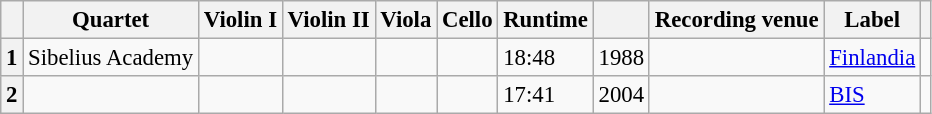<table class="wikitable" style="margin-right:0; font-size:95%">
<tr>
<th scope="col"></th>
<th scope=col>Quartet</th>
<th scope=col>Violin I</th>
<th scope=col>Violin II</th>
<th scope=col>Viola</th>
<th scope=col>Cello</th>
<th scope=col>Runtime</th>
<th scope=col></th>
<th scope=col>Recording venue</th>
<th scope=col>Label</th>
<th scope=col class="unsortable"></th>
</tr>
<tr>
<th scope="row">1</th>
<td>Sibelius Academy</td>
<td></td>
<td></td>
<td></td>
<td></td>
<td>18:48</td>
<td>1988</td>
<td></td>
<td><a href='#'>Finlandia</a></td>
<td></td>
</tr>
<tr>
<th scope="row">2</th>
<td></td>
<td></td>
<td></td>
<td></td>
<td></td>
<td>17:41</td>
<td>2004</td>
<td></td>
<td><a href='#'>BIS</a></td>
<td></td>
</tr>
</table>
